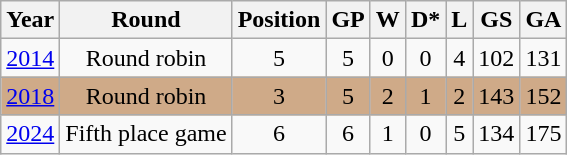<table class="wikitable" style="text-align: center;">
<tr>
<th>Year</th>
<th>Round</th>
<th>Position</th>
<th>GP</th>
<th>W</th>
<th>D*</th>
<th>L</th>
<th>GS</th>
<th>GA</th>
</tr>
<tr>
<td> <a href='#'>2014</a></td>
<td>Round robin</td>
<td>5</td>
<td>5</td>
<td>0</td>
<td>0</td>
<td>4</td>
<td>102</td>
<td>131</td>
</tr>
<tr style="background:#cfaa88;">
<td> <a href='#'>2018</a></td>
<td>Round robin</td>
<td>3</td>
<td>5</td>
<td>2</td>
<td>1</td>
<td>2</td>
<td>143</td>
<td>152</td>
</tr>
<tr>
<td> <a href='#'>2024</a></td>
<td>Fifth place game</td>
<td>6</td>
<td>6</td>
<td>1</td>
<td>0</td>
<td>5</td>
<td>134</td>
<td>175</td>
</tr>
</table>
